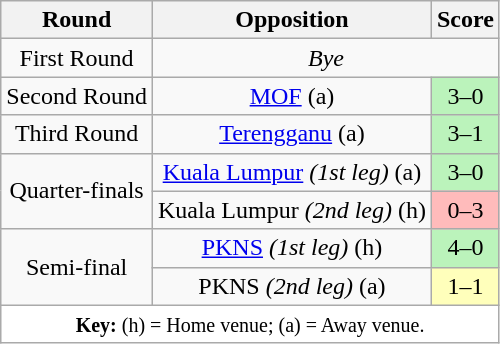<table class="wikitable" style="text-align:center">
<tr>
<th>Round</th>
<th>Opposition</th>
<th>Score</th>
</tr>
<tr>
<td>First Round</td>
<td colspan=2><em>Bye</em></td>
</tr>
<tr>
<td>Second Round</td>
<td><a href='#'>MOF</a> (a)</td>
<td style="background:#BBF3BB;">3–0</td>
</tr>
<tr>
<td>Third Round</td>
<td><a href='#'>Terengganu</a> (a)</td>
<td style="background:#BBF3BB;">3–1</td>
</tr>
<tr>
<td rowspan="2">Quarter-finals</td>
<td><a href='#'>Kuala Lumpur</a> <em>(1st leg)</em> (a)</td>
<td style="background:#BBF3BB;">3–0</td>
</tr>
<tr>
<td>Kuala Lumpur <em>(2nd leg)</em> (h)</td>
<td style="background:#FFBBBB;">0–3</td>
</tr>
<tr>
<td rowspan="2">Semi-final</td>
<td><a href='#'>PKNS</a> <em>(1st leg)</em> (h)</td>
<td style="background:#BBF3BB;">4–0</td>
</tr>
<tr>
<td>PKNS <em>(2nd leg)</em> (a)</td>
<td style="background:#FFFFBB;">1–1</td>
</tr>
<tr>
<td colspan="4" style="background-color:white"><small><strong>Key:</strong> (h) = Home venue; (a) = Away venue.</small></td>
</tr>
</table>
